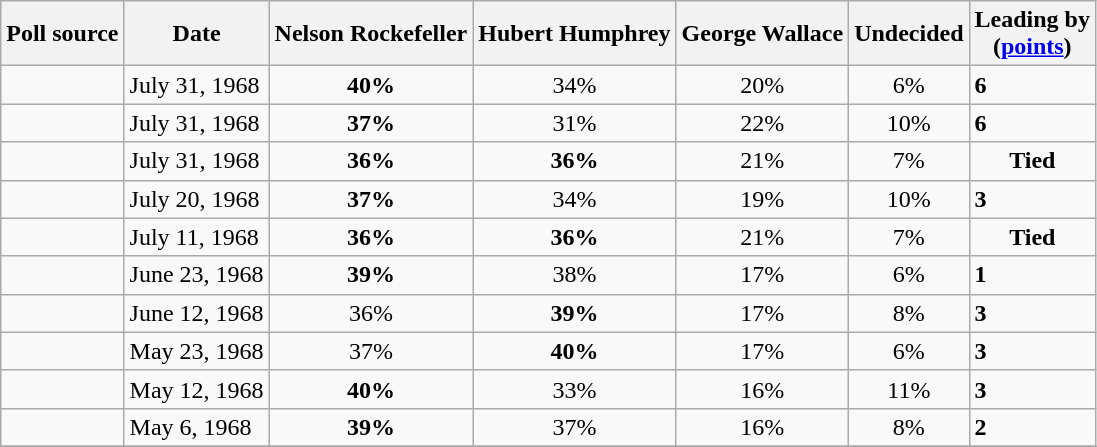<table class="wikitable sortable">
<tr>
<th>Poll source</th>
<th>Date</th>
<th>Nelson Rockefeller<br><small></small></th>
<th>Hubert Humphrey<br><small></small></th>
<th>George Wallace<br><small></small></th>
<th>Undecided</th>
<th>Leading by<br>(<a href='#'>points</a>)</th>
</tr>
<tr>
<td> </td>
<td>July 31, 1968</td>
<td align="center" ><strong>40%</strong></td>
<td align="center">34%</td>
<td align="center">20%</td>
<td align="center">6%</td>
<td><strong>6</strong></td>
</tr>
<tr>
<td> </td>
<td>July 31, 1968</td>
<td align="center" ><strong>37%</strong></td>
<td align="center">31%</td>
<td align="center">22%</td>
<td align="center">10%</td>
<td><strong>6</strong></td>
</tr>
<tr>
<td></td>
<td>July 31, 1968</td>
<td align="center"><strong>36%</strong></td>
<td align="center"><strong>36%</strong></td>
<td align="center">21%</td>
<td align="center">7%</td>
<td align=center><strong>Tied</strong></td>
</tr>
<tr>
<td></td>
<td>July 20, 1968</td>
<td align="center" ><strong>37%</strong></td>
<td align="center">34%</td>
<td align="center">19%</td>
<td align="center">10%</td>
<td><strong>3</strong></td>
</tr>
<tr>
<td></td>
<td>July 11, 1968</td>
<td align="center"><strong>36%</strong></td>
<td align="center"><strong>36%</strong></td>
<td align="center">21%</td>
<td align="center">7%</td>
<td align=center><strong>Tied</strong></td>
</tr>
<tr>
<td></td>
<td>June 23, 1968</td>
<td align="center" ><strong>39%</strong></td>
<td align="center">38%</td>
<td align="center">17%</td>
<td align="center">6%</td>
<td><strong>1</strong></td>
</tr>
<tr>
<td></td>
<td>June 12, 1968</td>
<td align="center">36%</td>
<td align="center" ><strong>39%</strong></td>
<td align="center">17%</td>
<td align="center">8%</td>
<td><strong>3</strong></td>
</tr>
<tr>
<td></td>
<td>May 23, 1968</td>
<td align="center">37%</td>
<td align="center" ><strong>40%</strong></td>
<td align="center">17%</td>
<td align="center">6%</td>
<td><strong>3</strong></td>
</tr>
<tr>
<td></td>
<td>May 12, 1968</td>
<td align="center" ><strong>40%</strong></td>
<td align="center">33%</td>
<td align="center">16%</td>
<td align="center">11%</td>
<td><strong>3</strong></td>
</tr>
<tr>
<td></td>
<td>May 6, 1968</td>
<td align="center" ><strong>39%</strong></td>
<td align="center">37%</td>
<td align="center">16%</td>
<td align="center">8%</td>
<td><strong>2</strong></td>
</tr>
<tr>
</tr>
</table>
